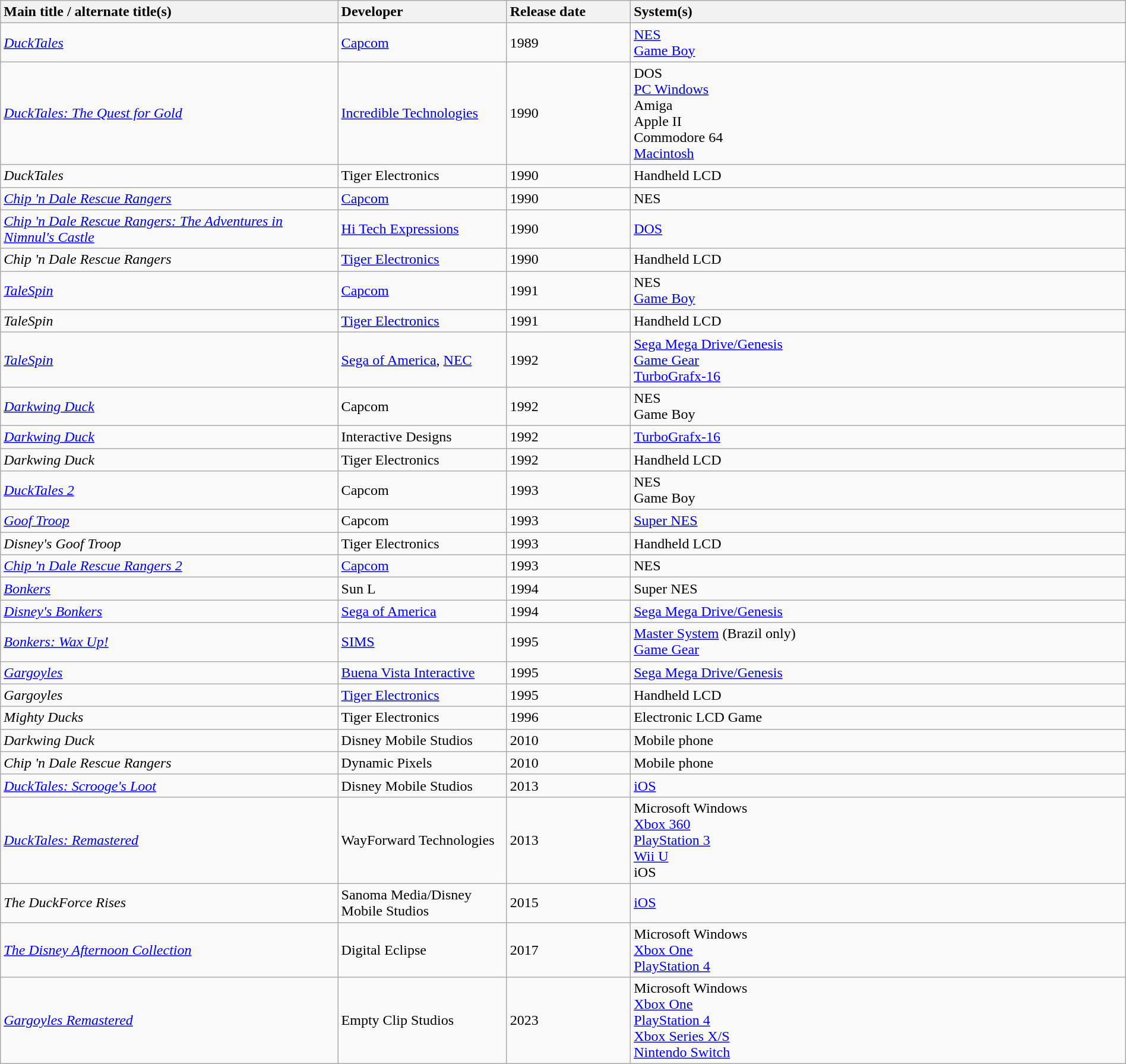<table class="wikitable sortable" style="width: 100%;">
<tr>
<th style="width:30%; text-align:left;">Main title / alternate title(s)</th>
<th style="width:15%; text-align:left;">Developer</th>
<th style="width:11%; text-align:left;">Release date</th>
<th style="width:44%; text-align:left;">System(s)</th>
</tr>
<tr>
<td><em><a href='#'>DuckTales</a></em></td>
<td><a href='#'>Capcom</a></td>
<td>1989</td>
<td><a href='#'>NES</a><br><a href='#'>Game Boy</a></td>
</tr>
<tr>
<td><em><a href='#'>DuckTales: The Quest for Gold</a></em></td>
<td><a href='#'>Incredible Technologies</a></td>
<td>1990</td>
<td>DOS<br><a href='#'>PC Windows</a><br>Amiga<br>Apple II<br>Commodore 64<br><a href='#'>Macintosh</a></td>
</tr>
<tr>
<td><em>DuckTales</em></td>
<td>Tiger Electronics</td>
<td>1990</td>
<td>Handheld LCD</td>
</tr>
<tr>
<td><em><a href='#'>Chip 'n Dale Rescue Rangers</a></em></td>
<td><a href='#'>Capcom</a></td>
<td>1990</td>
<td>NES</td>
</tr>
<tr>
<td><em><a href='#'>Chip 'n Dale Rescue Rangers: The Adventures in Nimnul's Castle</a></em></td>
<td><a href='#'>Hi Tech Expressions</a></td>
<td>1990</td>
<td><a href='#'>DOS</a></td>
</tr>
<tr>
<td><em>Chip 'n Dale Rescue Rangers</em></td>
<td><a href='#'>Tiger Electronics</a></td>
<td>1990</td>
<td>Handheld LCD</td>
</tr>
<tr>
<td><em><a href='#'>TaleSpin</a></em></td>
<td><a href='#'>Capcom</a></td>
<td>1991</td>
<td>NES<br><a href='#'>Game Boy</a></td>
</tr>
<tr>
<td><em>TaleSpin</em></td>
<td><a href='#'>Tiger Electronics</a></td>
<td>1991</td>
<td>Handheld LCD</td>
</tr>
<tr>
<td><em><a href='#'>TaleSpin</a></em></td>
<td><a href='#'>Sega of America</a>, <a href='#'>NEC</a></td>
<td>1992</td>
<td><a href='#'>Sega Mega Drive/Genesis</a><br><a href='#'>Game Gear</a><br><a href='#'>TurboGrafx-16</a></td>
</tr>
<tr>
<td><em><a href='#'>Darkwing Duck</a></em></td>
<td>Capcom</td>
<td>1992</td>
<td>NES<br>Game Boy</td>
</tr>
<tr>
<td><em><a href='#'>Darkwing Duck</a></em></td>
<td>Interactive Designs</td>
<td>1992</td>
<td><a href='#'>TurboGrafx-16</a></td>
</tr>
<tr>
<td><em>Darkwing Duck</em></td>
<td>Tiger Electronics</td>
<td>1992</td>
<td>Handheld LCD</td>
</tr>
<tr>
<td><em><a href='#'>DuckTales 2</a></em></td>
<td>Capcom</td>
<td>1993</td>
<td>NES<br>Game Boy</td>
</tr>
<tr>
<td><em><a href='#'>Goof Troop</a></em></td>
<td>Capcom</td>
<td>1993</td>
<td><a href='#'>Super NES</a></td>
</tr>
<tr>
<td><em>Disney's Goof Troop</em></td>
<td>Tiger Electronics</td>
<td>1993</td>
<td>Handheld LCD</td>
</tr>
<tr>
<td><em><a href='#'>Chip 'n Dale Rescue Rangers 2</a></em></td>
<td><a href='#'>Capcom</a></td>
<td>1993</td>
<td>NES</td>
</tr>
<tr>
<td><em><a href='#'>Bonkers</a></em></td>
<td>Sun L</td>
<td>1994</td>
<td>Super NES</td>
</tr>
<tr>
<td><em><a href='#'>Disney's Bonkers</a></em></td>
<td><a href='#'>Sega of America</a></td>
<td>1994</td>
<td><a href='#'>Sega Mega Drive/Genesis</a></td>
</tr>
<tr>
<td><em><a href='#'>Bonkers: Wax Up!</a></em></td>
<td><a href='#'>SIMS</a></td>
<td>1995</td>
<td><a href='#'>Master System</a> (Brazil only)<br><a href='#'>Game Gear</a></td>
</tr>
<tr>
<td><em><a href='#'>Gargoyles</a></em></td>
<td><a href='#'>Buena Vista Interactive</a></td>
<td>1995</td>
<td><a href='#'>Sega Mega Drive/Genesis</a></td>
</tr>
<tr>
<td><em>Gargoyles</em></td>
<td><a href='#'>Tiger Electronics</a></td>
<td>1995</td>
<td>Handheld LCD</td>
</tr>
<tr>
<td><em>Mighty Ducks</em></td>
<td>Tiger Electronics</td>
<td>1996</td>
<td>Electronic LCD Game</td>
</tr>
<tr>
<td><em>Darkwing Duck</em></td>
<td>Disney Mobile Studios</td>
<td>2010</td>
<td>Mobile phone</td>
</tr>
<tr>
<td><em>Chip 'n Dale Rescue Rangers</em></td>
<td>Dynamic Pixels</td>
<td>2010</td>
<td>Mobile phone</td>
</tr>
<tr>
<td><em><a href='#'>DuckTales: Scrooge's Loot</a></em></td>
<td>Disney Mobile Studios</td>
<td>2013</td>
<td><a href='#'>iOS</a></td>
</tr>
<tr>
<td><em><a href='#'>DuckTales: Remastered</a></em></td>
<td>WayForward Technologies</td>
<td>2013</td>
<td>Microsoft Windows<br><a href='#'>Xbox 360</a><br><a href='#'>PlayStation 3</a><br><a href='#'>Wii U</a><br>iOS</td>
</tr>
<tr>
<td><em>The DuckForce Rises</em></td>
<td>Sanoma Media/Disney Mobile Studios</td>
<td>2015</td>
<td><a href='#'>iOS</a></td>
</tr>
<tr>
<td><em><a href='#'>The Disney Afternoon Collection</a></em></td>
<td>Digital Eclipse</td>
<td>2017</td>
<td>Microsoft Windows<br><a href='#'>Xbox One</a><br><a href='#'>PlayStation 4</a></td>
</tr>
<tr>
<td><em><a href='#'>Gargoyles Remastered</a></em></td>
<td>Empty Clip Studios</td>
<td>2023</td>
<td>Microsoft Windows<br><a href='#'>Xbox One</a><br><a href='#'>PlayStation 4</a><br><a href='#'>Xbox Series X/S</a><br><a href='#'>Nintendo Switch</a></td>
</tr>
</table>
